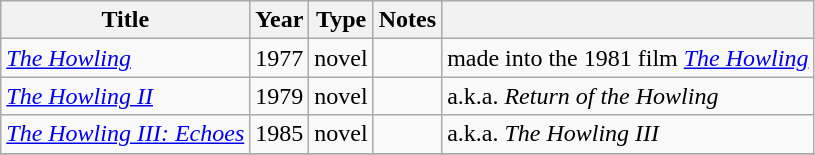<table class="wikitable sortable">
<tr>
<th>Title</th>
<th>Year</th>
<th>Type</th>
<th>Notes</th>
<th></th>
</tr>
<tr>
<td><em><a href='#'>The Howling</a></em></td>
<td>1977</td>
<td>novel</td>
<td></td>
<td>made into the 1981 film <em><a href='#'>The Howling</a></em></td>
</tr>
<tr>
<td><em><a href='#'>The Howling II</a></em></td>
<td>1979</td>
<td>novel</td>
<td></td>
<td>a.k.a. <em>Return of the Howling</em></td>
</tr>
<tr>
<td><em><a href='#'>The Howling III: Echoes</a></em></td>
<td>1985</td>
<td>novel</td>
<td></td>
<td>a.k.a. <em>The Howling III</em></td>
</tr>
<tr>
</tr>
</table>
